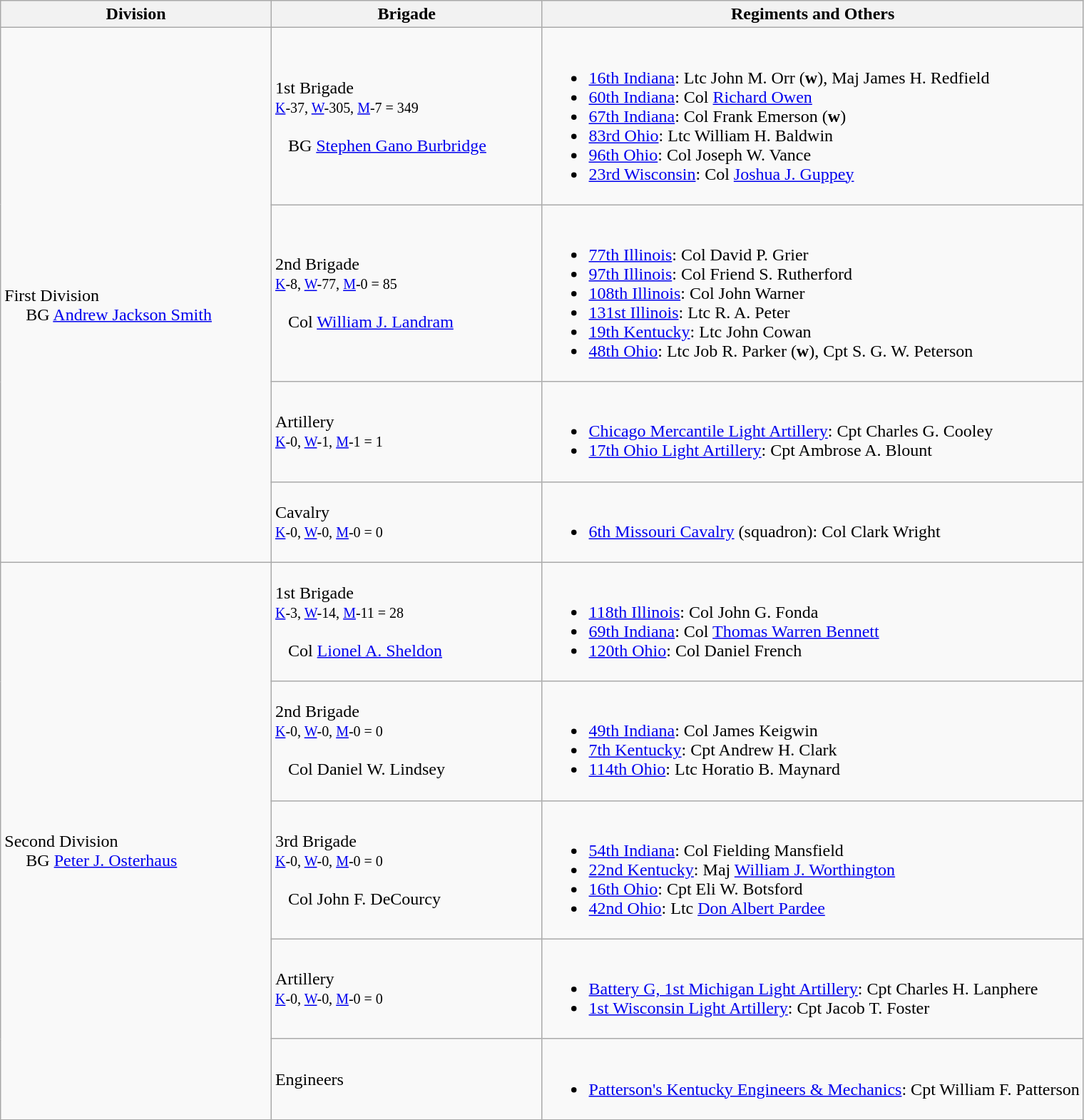<table class="wikitable">
<tr>
<th width=25%>Division</th>
<th width=25%>Brigade</th>
<th>Regiments and Others</th>
</tr>
<tr>
<td rowspan=4><br>First Division
<br>    
BG <a href='#'>Andrew Jackson Smith</a></td>
<td>1st Brigade<br><small><a href='#'>K</a>-37, <a href='#'>W</a>-305, <a href='#'>M</a>-7 = 349</small><br><br>  
BG <a href='#'>Stephen Gano Burbridge</a></td>
<td><br><ul><li><a href='#'>16th Indiana</a>: Ltc John M. Orr (<strong>w</strong>), Maj James H. Redfield</li><li><a href='#'>60th Indiana</a>: Col <a href='#'>Richard Owen</a></li><li><a href='#'>67th Indiana</a>: Col Frank Emerson (<strong>w</strong>)</li><li><a href='#'>83rd Ohio</a>: Ltc William H. Baldwin</li><li><a href='#'>96th Ohio</a>: Col Joseph W. Vance</li><li><a href='#'>23rd Wisconsin</a>: Col <a href='#'>Joshua J. Guppey</a></li></ul></td>
</tr>
<tr>
<td>2nd Brigade<br><small><a href='#'>K</a>-8, <a href='#'>W</a>-77, <a href='#'>M</a>-0 = 85</small><br><br>  
Col <a href='#'>William J. Landram</a></td>
<td><br><ul><li><a href='#'>77th Illinois</a>: Col David P. Grier</li><li><a href='#'>97th Illinois</a>: Col Friend S. Rutherford</li><li><a href='#'>108th Illinois</a>: Col John Warner</li><li><a href='#'>131st Illinois</a>: Ltc R. A. Peter</li><li><a href='#'>19th Kentucky</a>: Ltc John Cowan</li><li><a href='#'>48th Ohio</a>: Ltc Job R. Parker (<strong>w</strong>), Cpt S. G. W. Peterson</li></ul></td>
</tr>
<tr>
<td>Artillery<br><small><a href='#'>K</a>-0, <a href='#'>W</a>-1, <a href='#'>M</a>-1 = 1</small></td>
<td><br><ul><li><a href='#'>Chicago Mercantile Light Artillery</a>: Cpt Charles G. Cooley</li><li><a href='#'>17th Ohio Light Artillery</a>: Cpt Ambrose A. Blount</li></ul></td>
</tr>
<tr>
<td>Cavalry<br><small><a href='#'>K</a>-0, <a href='#'>W</a>-0, <a href='#'>M</a>-0 = 0</small></td>
<td><br><ul><li><a href='#'>6th Missouri Cavalry</a> (squadron): Col Clark Wright</li></ul></td>
</tr>
<tr>
<td rowspan=5><br>Second Division
<br>    
BG <a href='#'>Peter J. Osterhaus</a><br></td>
<td>1st Brigade<br><small><a href='#'>K</a>-3, <a href='#'>W</a>-14, <a href='#'>M</a>-11 = 28</small><br><br>  
Col <a href='#'>Lionel A. Sheldon</a></td>
<td><br><ul><li><a href='#'>118th Illinois</a>: Col John G. Fonda</li><li><a href='#'>69th Indiana</a>: Col <a href='#'>Thomas Warren Bennett</a></li><li><a href='#'>120th Ohio</a>: Col Daniel French</li></ul></td>
</tr>
<tr>
<td>2nd Brigade<br><small><a href='#'>K</a>-0, <a href='#'>W</a>-0, <a href='#'>M</a>-0 = 0</small><br><br>  
Col Daniel W. Lindsey</td>
<td><br><ul><li><a href='#'>49th Indiana</a>: Col James Keigwin</li><li><a href='#'>7th Kentucky</a>: Cpt Andrew H. Clark</li><li><a href='#'>114th Ohio</a>: Ltc Horatio B. Maynard</li></ul></td>
</tr>
<tr>
<td>3rd Brigade<br><small><a href='#'>K</a>-0, <a href='#'>W</a>-0, <a href='#'>M</a>-0 = 0</small><br><br>  
Col John F. DeCourcy</td>
<td><br><ul><li><a href='#'>54th Indiana</a>: Col Fielding Mansfield</li><li><a href='#'>22nd Kentucky</a>: Maj <a href='#'>William J. Worthington</a></li><li><a href='#'>16th Ohio</a>: Cpt Eli W. Botsford</li><li><a href='#'>42nd Ohio</a>: Ltc <a href='#'>Don Albert Pardee</a></li></ul></td>
</tr>
<tr>
<td>Artillery<br><small><a href='#'>K</a>-0, <a href='#'>W</a>-0, <a href='#'>M</a>-0 = 0</small></td>
<td><br><ul><li><a href='#'>Battery G, 1st Michigan Light Artillery</a>: Cpt Charles H. Lanphere</li><li><a href='#'>1st Wisconsin Light Artillery</a>: Cpt Jacob T. Foster</li></ul></td>
</tr>
<tr>
<td>Engineers</td>
<td><br><ul><li><a href='#'>Patterson's Kentucky Engineers & Mechanics</a>: Cpt William F. Patterson</li></ul></td>
</tr>
<tr>
</tr>
</table>
